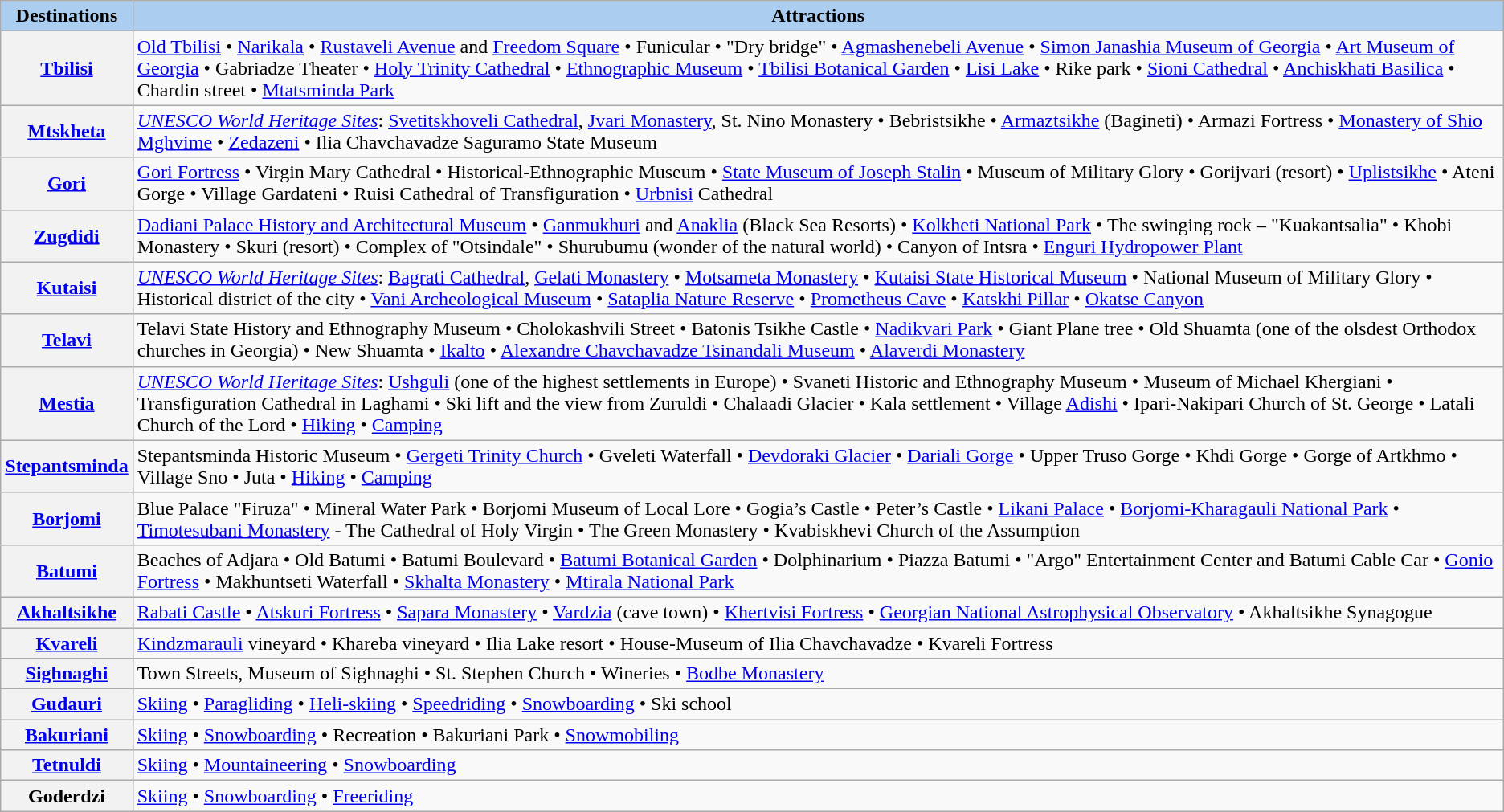<table class="wikitable" style="text-align:left">
<tr ---->
<th align="center" style="background-color:#ABCDEF">Destinations</th>
<th align="center" style="background-color:#ABCDEF">Attractions</th>
</tr>
<tr>
<th><a href='#'>Tbilisi</a></th>
<td><a href='#'>Old Tbilisi</a> • <a href='#'>Narikala</a> • <a href='#'>Rustaveli Avenue</a> and <a href='#'>Freedom Square</a> • Funicular • "Dry bridge" • <a href='#'>Agmashenebeli Avenue</a> • <a href='#'>Simon Janashia Museum of Georgia</a> • <a href='#'>Art Museum of Georgia</a> • Gabriadze Theater • <a href='#'>Holy Trinity Cathedral</a> • <a href='#'>Ethnographic Museum</a> • <a href='#'>Tbilisi Botanical Garden</a> • <a href='#'>Lisi Lake</a> • Rike park • <a href='#'>Sioni Cathedral</a> • <a href='#'>Anchiskhati Basilica</a> • Chardin street • <a href='#'>Mtatsminda Park</a></td>
</tr>
<tr>
<th><a href='#'>Mtskheta</a></th>
<td><em><a href='#'>UNESCO World Heritage Sites</a></em>: <a href='#'>Svetitskhoveli Cathedral</a>, <a href='#'>Jvari Monastery</a>, St. Nino Monastery • Bebristsikhe • <a href='#'>Armaztsikhe</a> (Bagineti) • Armazi Fortress • <a href='#'>Monastery of Shio Mghvime</a> • <a href='#'>Zedazeni</a> • Ilia Chavchavadze Saguramo State Museum</td>
</tr>
<tr>
<th><a href='#'>Gori</a></th>
<td><a href='#'>Gori Fortress</a> • Virgin Mary Cathedral • Historical-Ethnographic Museum • <a href='#'>State Museum of Joseph Stalin</a> • Museum of Military Glory • Gorijvari (resort) • <a href='#'>Uplistsikhe</a> • Ateni Gorge • Village Gardateni • Ruisi Cathedral of Transfiguration • <a href='#'>Urbnisi</a> Cathedral</td>
</tr>
<tr>
<th><a href='#'>Zugdidi</a></th>
<td><a href='#'>Dadiani Palace History and Architectural Museum</a> • <a href='#'>Ganmukhuri</a> and <a href='#'>Anaklia</a> (Black Sea Resorts) • <a href='#'>Kolkheti National Park</a> • The swinging rock – "Kuakantsalia" • Khobi Monastery • Skuri (resort) • Complex of "Otsindale" • Shurubumu (wonder of the natural world) • Canyon of Intsra • <a href='#'>Enguri Hydropower Plant</a></td>
</tr>
<tr>
<th><a href='#'>Kutaisi</a></th>
<td><em><a href='#'>UNESCO World Heritage Sites</a></em>: <a href='#'>Bagrati Cathedral</a>, <a href='#'>Gelati Monastery</a> • <a href='#'>Motsameta Monastery</a> • <a href='#'>Kutaisi State Historical Museum</a> • National Museum of Military Glory • Historical district of the city • <a href='#'>Vani Archeological Museum</a> • <a href='#'>Sataplia Nature Reserve</a> • <a href='#'>Prometheus Cave</a> • <a href='#'>Katskhi Pillar</a> • <a href='#'>Okatse Canyon</a></td>
</tr>
<tr>
<th><a href='#'>Telavi</a></th>
<td>Telavi State History and Ethnography Museum • Cholokashvili Street • Batonis Tsikhe Castle • <a href='#'>Nadikvari Park</a> • Giant Plane tree • Old Shuamta (one of the olsdest Orthodox churches in Georgia) • New Shuamta • <a href='#'>Ikalto</a> • <a href='#'>Alexandre Chavchavadze Tsinandali Museum</a> • <a href='#'>Alaverdi Monastery</a></td>
</tr>
<tr>
<th><a href='#'>Mestia</a></th>
<td><em><a href='#'>UNESCO World Heritage Sites</a></em>: <a href='#'>Ushguli</a> (one of the highest settlements in Europe) • Svaneti Historic and Ethnography Museum • Museum of Michael Khergiani • Transfiguration Cathedral in Laghami • Ski lift and the view from Zuruldi • Chalaadi Glacier • Kala settlement • Village <a href='#'>Adishi</a> • Ipari-Nakipari Church of St. George • Latali Church of the Lord • <a href='#'>Hiking</a> • <a href='#'>Camping</a></td>
</tr>
<tr>
<th><a href='#'>Stepantsminda</a></th>
<td>Stepantsminda Historic Museum • <a href='#'>Gergeti Trinity Church</a> • Gveleti Waterfall • <a href='#'>Devdoraki Glacier</a> • <a href='#'>Dariali Gorge</a> • Upper Truso Gorge • Khdi Gorge • Gorge of Artkhmo • Village Sno • Juta • <a href='#'>Hiking</a> • <a href='#'>Camping</a></td>
</tr>
<tr>
<th><a href='#'>Borjomi</a></th>
<td>Blue Palace "Firuza" • Mineral Water Park • Borjomi Museum of Local Lore • Gogia’s Castle • Peter’s Castle • <a href='#'>Likani Palace</a> • <a href='#'>Borjomi-Kharagauli National Park</a> • <a href='#'>Timotesubani Monastery</a> - The Cathedral of Holy Virgin • The Green Monastery • Kvabiskhevi Church of the Assumption</td>
</tr>
<tr>
<th><a href='#'>Batumi</a></th>
<td>Beaches of Adjara • Old Batumi • Batumi Boulevard • <a href='#'>Batumi Botanical Garden</a> • Dolphinarium • Piazza Batumi • "Argo" Entertainment Center and Batumi Cable Car • <a href='#'>Gonio Fortress</a> • Makhuntseti Waterfall • <a href='#'>Skhalta Monastery</a> • <a href='#'>Mtirala National Park</a></td>
</tr>
<tr>
<th><a href='#'>Akhaltsikhe</a></th>
<td><a href='#'>Rabati Castle</a> • <a href='#'>Atskuri Fortress</a> • <a href='#'>Sapara Monastery</a> • <a href='#'>Vardzia</a> (cave town) • <a href='#'>Khertvisi Fortress</a> • <a href='#'>Georgian National Astrophysical Observatory</a> • Akhaltsikhe Synagogue</td>
</tr>
<tr>
<th><a href='#'>Kvareli</a></th>
<td><a href='#'>Kindzmarauli</a> vineyard • Khareba vineyard • Ilia Lake resort • House-Museum of Ilia Chavchavadze • Kvareli Fortress</td>
</tr>
<tr>
<th><a href='#'>Sighnaghi</a></th>
<td>Town Streets, Museum of Sighnaghi • St. Stephen Church • Wineries • <a href='#'>Bodbe Monastery</a></td>
</tr>
<tr>
<th><a href='#'>Gudauri</a></th>
<td><a href='#'>Skiing</a> • <a href='#'>Paragliding</a> • <a href='#'>Heli-skiing</a> • <a href='#'>Speedriding</a> • <a href='#'>Snowboarding</a> • Ski school</td>
</tr>
<tr>
<th><a href='#'>Bakuriani</a></th>
<td><a href='#'>Skiing</a> • <a href='#'>Snowboarding</a> • Recreation • Bakuriani Park • <a href='#'>Snowmobiling</a></td>
</tr>
<tr>
<th><a href='#'>Tetnuldi</a></th>
<td><a href='#'>Skiing</a> • <a href='#'>Mountaineering</a> • <a href='#'>Snowboarding</a></td>
</tr>
<tr>
<th>Goderdzi</th>
<td><a href='#'>Skiing</a> • <a href='#'>Snowboarding</a> • <a href='#'>Freeriding</a></td>
</tr>
</table>
